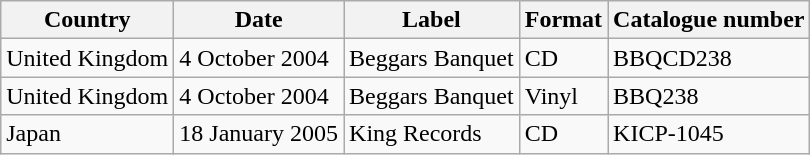<table class="wikitable">
<tr>
<th>Country</th>
<th>Date</th>
<th>Label</th>
<th>Format</th>
<th>Catalogue number</th>
</tr>
<tr>
<td>United Kingdom</td>
<td>4 October 2004</td>
<td>Beggars Banquet</td>
<td>CD</td>
<td>BBQCD238</td>
</tr>
<tr>
<td>United Kingdom</td>
<td>4 October 2004</td>
<td>Beggars Banquet</td>
<td>Vinyl</td>
<td>BBQ238</td>
</tr>
<tr>
<td>Japan</td>
<td>18 January 2005</td>
<td>King Records</td>
<td>CD</td>
<td>KICP-1045</td>
</tr>
</table>
